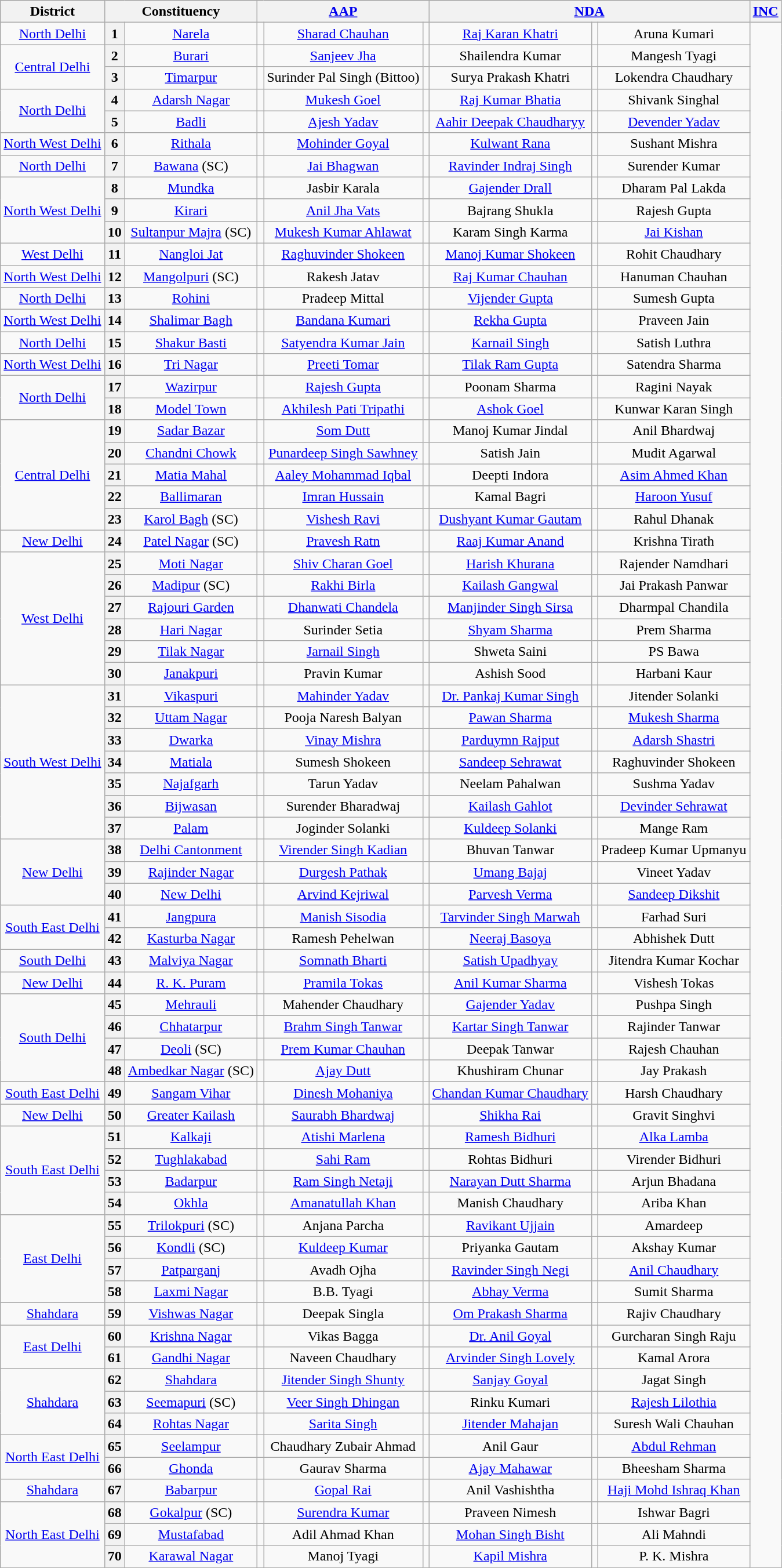<table class="wikitable mw-collapsible mw-collapsed sortable" style="text-align:center;">
<tr>
<th>District</th>
<th colspan="2">Constituency</th>
<th colspan="3"><a href='#'>AAP</a></th>
<th colspan="3"><a href='#'>NDA</a></th>
<th colspan="3"><a href='#'>INC</a></th>
</tr>
<tr>
<td><a href='#'>North Delhi</a></td>
<th>1</th>
<td><a href='#'>Narela</a></td>
<td></td>
<td><a href='#'>Sharad Chauhan</a></td>
<td></td>
<td><a href='#'>Raj Karan Khatri</a></td>
<td></td>
<td>Aruna Kumari</td>
</tr>
<tr>
<td rowspan=2><a href='#'>Central Delhi</a></td>
<th>2</th>
<td><a href='#'>Burari</a></td>
<td></td>
<td><a href='#'>Sanjeev Jha</a></td>
<td></td>
<td>Shailendra Kumar</td>
<td></td>
<td>Mangesh Tyagi</td>
</tr>
<tr>
<th>3</th>
<td><a href='#'>Timarpur</a></td>
<td></td>
<td>Surinder Pal Singh (Bittoo)</td>
<td></td>
<td>Surya Prakash Khatri</td>
<td></td>
<td>Lokendra Chaudhary</td>
</tr>
<tr>
<td rowspan=2><a href='#'>North Delhi</a></td>
<th>4</th>
<td><a href='#'>Adarsh Nagar</a></td>
<td></td>
<td><a href='#'>Mukesh Goel</a></td>
<td></td>
<td><a href='#'>Raj Kumar Bhatia</a></td>
<td></td>
<td>Shivank Singhal</td>
</tr>
<tr>
<th>5</th>
<td><a href='#'>Badli</a></td>
<td></td>
<td><a href='#'>Ajesh Yadav</a></td>
<td></td>
<td><a href='#'>Aahir Deepak Chaudharyy</a></td>
<td></td>
<td><a href='#'>Devender Yadav</a></td>
</tr>
<tr>
<td><a href='#'>North West Delhi</a></td>
<th>6</th>
<td><a href='#'>Rithala</a></td>
<td></td>
<td><a href='#'>Mohinder Goyal</a></td>
<td></td>
<td><a href='#'>Kulwant Rana</a></td>
<td></td>
<td>Sushant Mishra</td>
</tr>
<tr>
<td><a href='#'>North Delhi</a></td>
<th>7</th>
<td><a href='#'>Bawana</a> (SC)</td>
<td></td>
<td><a href='#'>Jai Bhagwan</a></td>
<td></td>
<td><a href='#'>Ravinder Indraj Singh</a></td>
<td></td>
<td>Surender Kumar</td>
</tr>
<tr>
<td rowspan=3><a href='#'>North West Delhi</a></td>
<th>8</th>
<td><a href='#'>Mundka</a></td>
<td></td>
<td>Jasbir Karala</td>
<td></td>
<td><a href='#'>Gajender Drall</a></td>
<td></td>
<td>Dharam Pal Lakda</td>
</tr>
<tr>
<th>9</th>
<td><a href='#'>Kirari</a></td>
<td></td>
<td><a href='#'>Anil Jha Vats</a></td>
<td></td>
<td>Bajrang Shukla</td>
<td></td>
<td>Rajesh Gupta</td>
</tr>
<tr>
<th>10</th>
<td><a href='#'>Sultanpur Majra</a> (SC)</td>
<td></td>
<td><a href='#'>Mukesh Kumar Ahlawat</a></td>
<td></td>
<td>Karam Singh Karma</td>
<td></td>
<td><a href='#'>Jai Kishan</a></td>
</tr>
<tr>
<td><a href='#'>West Delhi</a></td>
<th>11</th>
<td><a href='#'>Nangloi Jat</a></td>
<td></td>
<td><a href='#'>Raghuvinder Shokeen</a></td>
<td></td>
<td><a href='#'>Manoj Kumar Shokeen</a></td>
<td></td>
<td>Rohit Chaudhary</td>
</tr>
<tr>
<td><a href='#'>North West Delhi</a></td>
<th>12</th>
<td><a href='#'>Mangolpuri</a> (SC)</td>
<td></td>
<td>Rakesh Jatav</td>
<td></td>
<td><a href='#'>Raj Kumar Chauhan</a></td>
<td></td>
<td>Hanuman Chauhan</td>
</tr>
<tr>
<td><a href='#'>North Delhi</a></td>
<th>13</th>
<td><a href='#'>Rohini</a></td>
<td></td>
<td>Pradeep Mittal</td>
<td></td>
<td><a href='#'>Vijender Gupta</a></td>
<td></td>
<td>Sumesh Gupta</td>
</tr>
<tr>
<td><a href='#'>North West Delhi</a></td>
<th>14</th>
<td><a href='#'>Shalimar Bagh</a></td>
<td></td>
<td><a href='#'>Bandana Kumari</a></td>
<td></td>
<td><a href='#'>Rekha Gupta</a></td>
<td></td>
<td>Praveen Jain</td>
</tr>
<tr>
<td><a href='#'>North Delhi</a></td>
<th>15</th>
<td><a href='#'>Shakur Basti</a></td>
<td></td>
<td><a href='#'>Satyendra Kumar Jain</a></td>
<td></td>
<td><a href='#'>Karnail Singh</a></td>
<td></td>
<td>Satish Luthra</td>
</tr>
<tr>
<td><a href='#'>North West Delhi</a></td>
<th>16</th>
<td><a href='#'>Tri Nagar</a></td>
<td></td>
<td><a href='#'>Preeti Tomar</a></td>
<td></td>
<td><a href='#'>Tilak Ram Gupta</a></td>
<td></td>
<td>Satendra Sharma</td>
</tr>
<tr>
<td rowspan="2"><a href='#'>North Delhi</a></td>
<th>17</th>
<td><a href='#'>Wazirpur</a></td>
<td></td>
<td><a href='#'>Rajesh Gupta</a></td>
<td></td>
<td>Poonam Sharma</td>
<td></td>
<td>Ragini Nayak</td>
</tr>
<tr>
<th>18</th>
<td><a href='#'>Model Town</a></td>
<td></td>
<td><a href='#'>Akhilesh Pati Tripathi</a></td>
<td></td>
<td><a href='#'>Ashok Goel</a></td>
<td></td>
<td>Kunwar Karan Singh</td>
</tr>
<tr>
<td rowspan=5><a href='#'>Central Delhi</a></td>
<th>19</th>
<td><a href='#'>Sadar Bazar</a></td>
<td></td>
<td><a href='#'>Som Dutt</a></td>
<td></td>
<td>Manoj Kumar Jindal</td>
<td></td>
<td>Anil Bhardwaj</td>
</tr>
<tr>
<th>20</th>
<td><a href='#'>Chandni Chowk</a></td>
<td></td>
<td><a href='#'>Punardeep Singh Sawhney</a></td>
<td></td>
<td>Satish Jain</td>
<td></td>
<td>Mudit Agarwal</td>
</tr>
<tr>
<th>21</th>
<td><a href='#'>Matia Mahal</a></td>
<td></td>
<td><a href='#'>Aaley Mohammad Iqbal</a></td>
<td></td>
<td>Deepti Indora</td>
<td></td>
<td><a href='#'>Asim Ahmed Khan</a></td>
</tr>
<tr>
<th>22</th>
<td><a href='#'>Ballimaran</a></td>
<td></td>
<td><a href='#'>Imran Hussain</a></td>
<td></td>
<td>Kamal Bagri</td>
<td></td>
<td><a href='#'>Haroon Yusuf</a></td>
</tr>
<tr>
<th>23</th>
<td><a href='#'>Karol Bagh</a> (SC)</td>
<td></td>
<td><a href='#'>Vishesh Ravi</a></td>
<td></td>
<td><a href='#'>Dushyant Kumar Gautam</a></td>
<td></td>
<td>Rahul Dhanak</td>
</tr>
<tr>
<td><a href='#'>New Delhi</a></td>
<th>24</th>
<td><a href='#'>Patel Nagar</a> (SC)</td>
<td></td>
<td><a href='#'>Pravesh Ratn</a></td>
<td></td>
<td><a href='#'>Raaj Kumar Anand</a></td>
<td></td>
<td>Krishna Tirath</td>
</tr>
<tr>
<td rowspan=6><a href='#'>West Delhi</a></td>
<th>25</th>
<td><a href='#'>Moti Nagar</a></td>
<td></td>
<td><a href='#'>Shiv Charan Goel</a></td>
<td></td>
<td><a href='#'>Harish Khurana</a></td>
<td></td>
<td>Rajender Namdhari</td>
</tr>
<tr>
<th>26</th>
<td><a href='#'>Madipur</a> (SC)</td>
<td></td>
<td><a href='#'>Rakhi Birla</a></td>
<td></td>
<td><a href='#'>Kailash Gangwal</a></td>
<td></td>
<td>Jai Prakash Panwar</td>
</tr>
<tr>
<th>27</th>
<td><a href='#'>Rajouri Garden</a></td>
<td></td>
<td><a href='#'>Dhanwati Chandela</a></td>
<td></td>
<td><a href='#'>Manjinder Singh Sirsa</a></td>
<td></td>
<td>Dharmpal Chandila</td>
</tr>
<tr>
<th>28</th>
<td><a href='#'>Hari Nagar</a></td>
<td></td>
<td>Surinder Setia</td>
<td></td>
<td><a href='#'>Shyam Sharma</a></td>
<td></td>
<td>Prem Sharma</td>
</tr>
<tr>
<th>29</th>
<td><a href='#'>Tilak Nagar</a></td>
<td></td>
<td><a href='#'>Jarnail Singh</a></td>
<td></td>
<td>Shweta Saini</td>
<td></td>
<td>PS Bawa</td>
</tr>
<tr>
<th>30</th>
<td><a href='#'>Janakpuri</a></td>
<td></td>
<td>Pravin Kumar</td>
<td></td>
<td>Ashish Sood</td>
<td></td>
<td>Harbani Kaur</td>
</tr>
<tr>
<td rowspan=7><a href='#'>South West Delhi</a></td>
<th>31</th>
<td><a href='#'>Vikaspuri</a></td>
<td></td>
<td><a href='#'>Mahinder Yadav</a></td>
<td></td>
<td><a href='#'>Dr. Pankaj Kumar Singh</a></td>
<td></td>
<td>Jitender Solanki</td>
</tr>
<tr>
<th>32</th>
<td><a href='#'>Uttam Nagar</a></td>
<td></td>
<td>Pooja Naresh Balyan</td>
<td></td>
<td><a href='#'>Pawan Sharma</a></td>
<td></td>
<td><a href='#'>Mukesh Sharma</a></td>
</tr>
<tr>
<th>33</th>
<td><a href='#'>Dwarka</a></td>
<td></td>
<td><a href='#'>Vinay Mishra</a></td>
<td></td>
<td><a href='#'>Parduymn Rajput</a></td>
<td></td>
<td><a href='#'>Adarsh Shastri</a></td>
</tr>
<tr>
<th>34</th>
<td><a href='#'>Matiala</a></td>
<td></td>
<td>Sumesh Shokeen</td>
<td></td>
<td><a href='#'>Sandeep Sehrawat</a></td>
<td></td>
<td>Raghuvinder Shokeen</td>
</tr>
<tr>
<th>35</th>
<td><a href='#'>Najafgarh</a></td>
<td></td>
<td>Tarun Yadav</td>
<td></td>
<td>Neelam Pahalwan</td>
<td></td>
<td>Sushma Yadav</td>
</tr>
<tr>
<th>36</th>
<td><a href='#'>Bijwasan</a></td>
<td></td>
<td>Surender Bharadwaj</td>
<td></td>
<td><a href='#'>Kailash Gahlot</a></td>
<td></td>
<td><a href='#'>Devinder Sehrawat</a></td>
</tr>
<tr>
<th>37</th>
<td><a href='#'>Palam</a></td>
<td></td>
<td>Joginder Solanki</td>
<td></td>
<td><a href='#'>Kuldeep Solanki</a></td>
<td></td>
<td>Mange Ram</td>
</tr>
<tr>
<td rowspan=3><a href='#'>New Delhi</a></td>
<th>38</th>
<td><a href='#'>Delhi Cantonment</a></td>
<td></td>
<td><a href='#'>Virender Singh Kadian</a></td>
<td></td>
<td>Bhuvan Tanwar</td>
<td></td>
<td>Pradeep Kumar Upmanyu</td>
</tr>
<tr>
<th>39</th>
<td><a href='#'>Rajinder Nagar</a></td>
<td></td>
<td><a href='#'>Durgesh Pathak</a></td>
<td></td>
<td><a href='#'>Umang Bajaj</a></td>
<td></td>
<td>Vineet Yadav</td>
</tr>
<tr>
<th>40</th>
<td><a href='#'>New Delhi</a></td>
<td></td>
<td><a href='#'>Arvind Kejriwal</a></td>
<td></td>
<td><a href='#'>Parvesh Verma</a></td>
<td></td>
<td><a href='#'>Sandeep Dikshit</a></td>
</tr>
<tr>
<td rowspan=2><a href='#'>South East Delhi</a></td>
<th>41</th>
<td><a href='#'>Jangpura</a></td>
<td></td>
<td><a href='#'>Manish Sisodia</a></td>
<td></td>
<td><a href='#'>Tarvinder Singh Marwah</a></td>
<td></td>
<td>Farhad Suri</td>
</tr>
<tr>
<th>42</th>
<td><a href='#'>Kasturba Nagar</a></td>
<td></td>
<td>Ramesh Pehelwan</td>
<td></td>
<td><a href='#'>Neeraj Basoya</a></td>
<td></td>
<td>Abhishek Dutt</td>
</tr>
<tr>
<td><a href='#'>South Delhi</a></td>
<th>43</th>
<td><a href='#'>Malviya Nagar</a></td>
<td></td>
<td><a href='#'>Somnath Bharti</a></td>
<td></td>
<td><a href='#'>Satish Upadhyay</a></td>
<td></td>
<td>Jitendra Kumar Kochar</td>
</tr>
<tr>
<td><a href='#'>New Delhi</a></td>
<th>44</th>
<td><a href='#'>R. K. Puram</a></td>
<td></td>
<td><a href='#'>Pramila Tokas</a></td>
<td></td>
<td><a href='#'>Anil Kumar Sharma</a></td>
<td></td>
<td>Vishesh Tokas</td>
</tr>
<tr>
<td rowspan=4><a href='#'>South Delhi</a></td>
<th>45</th>
<td><a href='#'>Mehrauli</a></td>
<td></td>
<td>Mahender Chaudhary</td>
<td></td>
<td><a href='#'>Gajender Yadav</a></td>
<td></td>
<td>Pushpa Singh</td>
</tr>
<tr>
<th>46</th>
<td><a href='#'>Chhatarpur</a></td>
<td></td>
<td><a href='#'>Brahm Singh Tanwar</a></td>
<td></td>
<td><a href='#'>Kartar Singh Tanwar</a></td>
<td></td>
<td>Rajinder Tanwar</td>
</tr>
<tr>
<th>47</th>
<td><a href='#'>Deoli</a> (SC)</td>
<td></td>
<td><a href='#'>Prem Kumar Chauhan</a></td>
<td></td>
<td>Deepak Tanwar</td>
<td></td>
<td>Rajesh Chauhan</td>
</tr>
<tr>
<th>48</th>
<td><a href='#'>Ambedkar Nagar</a> (SC)</td>
<td></td>
<td><a href='#'>Ajay Dutt</a></td>
<td></td>
<td>Khushiram Chunar</td>
<td></td>
<td>Jay Prakash</td>
</tr>
<tr>
<td><a href='#'>South East Delhi</a></td>
<th>49</th>
<td><a href='#'>Sangam Vihar</a></td>
<td></td>
<td><a href='#'>Dinesh Mohaniya</a></td>
<td></td>
<td><a href='#'>Chandan Kumar Chaudhary</a></td>
<td></td>
<td>Harsh Chaudhary</td>
</tr>
<tr>
<td><a href='#'>New Delhi</a></td>
<th>50</th>
<td><a href='#'>Greater Kailash</a></td>
<td></td>
<td><a href='#'>Saurabh Bhardwaj</a></td>
<td></td>
<td><a href='#'>Shikha Rai</a></td>
<td></td>
<td>Gravit Singhvi</td>
</tr>
<tr>
<td rowspan=4><a href='#'>South East Delhi</a></td>
<th>51</th>
<td><a href='#'>Kalkaji</a></td>
<td></td>
<td><a href='#'>Atishi Marlena</a></td>
<td></td>
<td><a href='#'>Ramesh Bidhuri</a></td>
<td></td>
<td><a href='#'>Alka Lamba</a></td>
</tr>
<tr>
<th>52</th>
<td><a href='#'>Tughlakabad</a></td>
<td></td>
<td><a href='#'>Sahi Ram</a></td>
<td></td>
<td>Rohtas Bidhuri</td>
<td></td>
<td>Virender Bidhuri</td>
</tr>
<tr>
<th>53</th>
<td><a href='#'>Badarpur</a></td>
<td></td>
<td><a href='#'>Ram Singh Netaji</a></td>
<td></td>
<td><a href='#'>Narayan Dutt Sharma</a></td>
<td></td>
<td>Arjun Bhadana</td>
</tr>
<tr>
<th>54</th>
<td><a href='#'>Okhla</a></td>
<td></td>
<td><a href='#'>Amanatullah Khan</a></td>
<td></td>
<td>Manish Chaudhary</td>
<td></td>
<td>Ariba Khan</td>
</tr>
<tr>
<td rowspan=4><a href='#'>East Delhi</a></td>
<th>55</th>
<td><a href='#'>Trilokpuri</a> (SC)</td>
<td></td>
<td>Anjana Parcha</td>
<td></td>
<td><a href='#'>Ravikant Ujjain</a></td>
<td></td>
<td>Amardeep</td>
</tr>
<tr>
<th>56</th>
<td><a href='#'>Kondli</a> (SC)</td>
<td></td>
<td><a href='#'>Kuldeep Kumar</a></td>
<td></td>
<td>Priyanka Gautam</td>
<td></td>
<td>Akshay Kumar</td>
</tr>
<tr>
<th>57</th>
<td><a href='#'>Patparganj</a></td>
<td></td>
<td>Avadh Ojha</td>
<td></td>
<td><a href='#'>Ravinder Singh Negi</a></td>
<td></td>
<td><a href='#'>Anil Chaudhary</a></td>
</tr>
<tr>
<th>58</th>
<td><a href='#'>Laxmi Nagar</a></td>
<td></td>
<td>B.B. Tyagi</td>
<td></td>
<td><a href='#'>Abhay Verma</a></td>
<td></td>
<td>Sumit Sharma</td>
</tr>
<tr>
<td><a href='#'>Shahdara</a></td>
<th>59</th>
<td><a href='#'>Vishwas Nagar</a></td>
<td></td>
<td>Deepak Singla</td>
<td></td>
<td><a href='#'>Om Prakash Sharma</a></td>
<td></td>
<td>Rajiv Chaudhary</td>
</tr>
<tr>
<td rowspan=2><a href='#'>East Delhi</a></td>
<th>60</th>
<td><a href='#'>Krishna Nagar</a></td>
<td></td>
<td>Vikas Bagga</td>
<td></td>
<td><a href='#'>Dr. Anil Goyal</a></td>
<td></td>
<td>Gurcharan Singh Raju</td>
</tr>
<tr>
<th>61</th>
<td><a href='#'>Gandhi Nagar</a></td>
<td></td>
<td>Naveen Chaudhary</td>
<td></td>
<td><a href='#'>Arvinder Singh Lovely</a></td>
<td></td>
<td>Kamal Arora</td>
</tr>
<tr>
<td rowspan=3><a href='#'>Shahdara</a></td>
<th>62</th>
<td><a href='#'>Shahdara</a></td>
<td></td>
<td><a href='#'>Jitender Singh Shunty</a></td>
<td></td>
<td><a href='#'>Sanjay Goyal</a></td>
<td></td>
<td>Jagat Singh</td>
</tr>
<tr>
<th>63</th>
<td><a href='#'>Seemapuri</a> (SC)</td>
<td></td>
<td><a href='#'>Veer Singh Dhingan</a></td>
<td></td>
<td>Rinku Kumari</td>
<td></td>
<td><a href='#'>Rajesh Lilothia</a></td>
</tr>
<tr>
<th>64</th>
<td><a href='#'>Rohtas Nagar</a></td>
<td></td>
<td><a href='#'>Sarita Singh</a></td>
<td></td>
<td><a href='#'>Jitender Mahajan</a></td>
<td></td>
<td>Suresh Wali Chauhan</td>
</tr>
<tr>
<td rowspan=2><a href='#'>North East Delhi</a></td>
<th>65</th>
<td><a href='#'>Seelampur</a></td>
<td></td>
<td>Chaudhary Zubair Ahmad</td>
<td></td>
<td>Anil Gaur</td>
<td></td>
<td><a href='#'>Abdul Rehman</a></td>
</tr>
<tr>
<th>66</th>
<td><a href='#'>Ghonda</a></td>
<td></td>
<td>Gaurav Sharma</td>
<td></td>
<td><a href='#'>Ajay Mahawar</a></td>
<td></td>
<td>Bheesham Sharma</td>
</tr>
<tr>
<td><a href='#'>Shahdara</a></td>
<th>67</th>
<td><a href='#'>Babarpur</a></td>
<td></td>
<td><a href='#'>Gopal Rai</a></td>
<td></td>
<td>Anil Vashishtha</td>
<td></td>
<td><a href='#'>Haji Mohd Ishraq Khan</a></td>
</tr>
<tr>
<td rowspan="3"><a href='#'>North East Delhi</a></td>
<th>68</th>
<td><a href='#'>Gokalpur</a> (SC)</td>
<td></td>
<td><a href='#'>Surendra Kumar</a></td>
<td></td>
<td>Praveen Nimesh</td>
<td></td>
<td>Ishwar Bagri</td>
</tr>
<tr>
<th>69</th>
<td><a href='#'>Mustafabad</a></td>
<td></td>
<td>Adil Ahmad Khan</td>
<td></td>
<td><a href='#'>Mohan Singh Bisht</a></td>
<td></td>
<td>Ali Mahndi</td>
</tr>
<tr>
<th>70</th>
<td><a href='#'>Karawal Nagar</a></td>
<td></td>
<td>Manoj Tyagi</td>
<td></td>
<td><a href='#'>Kapil Mishra</a></td>
<td></td>
<td>P. K. Mishra</td>
</tr>
</table>
